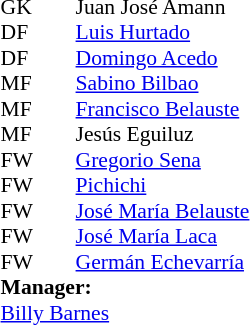<table style="font-size: 90%" cellspacing="0" cellpadding="0" align=center>
<tr>
<td colspan="4"></td>
</tr>
<tr>
<th width=25></th>
<th width=25></th>
</tr>
<tr>
<td>GK</td>
<td></td>
<td> Juan José Amann</td>
</tr>
<tr>
<td>DF</td>
<td></td>
<td> <a href='#'>Luis Hurtado</a></td>
</tr>
<tr>
<td>DF</td>
<td></td>
<td> <a href='#'>Domingo Acedo</a></td>
</tr>
<tr>
<td>MF</td>
<td></td>
<td> <a href='#'>Sabino Bilbao</a></td>
</tr>
<tr>
<td>MF</td>
<td></td>
<td> <a href='#'>Francisco Belauste</a></td>
</tr>
<tr>
<td>MF</td>
<td></td>
<td> Jesús Eguiluz</td>
</tr>
<tr>
<td>FW</td>
<td></td>
<td> <a href='#'>Gregorio Sena</a></td>
</tr>
<tr>
<td>FW</td>
<td></td>
<td> <a href='#'>Pichichi</a></td>
</tr>
<tr>
<td>FW</td>
<td></td>
<td> <a href='#'>José María Belauste</a></td>
</tr>
<tr>
<td>FW</td>
<td></td>
<td> <a href='#'>José María Laca</a></td>
</tr>
<tr>
<td>FW</td>
<td></td>
<td> <a href='#'>Germán Echevarría</a></td>
</tr>
<tr>
<td colspan=3><strong>Manager:</strong></td>
</tr>
<tr>
<td colspan=4> <a href='#'>Billy Barnes</a></td>
</tr>
</table>
